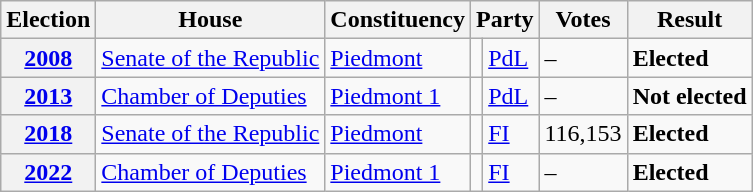<table class="wikitable">
<tr>
<th>Election</th>
<th>House</th>
<th>Constituency</th>
<th colspan="2">Party</th>
<th>Votes</th>
<th>Result</th>
</tr>
<tr>
<th><a href='#'>2008</a></th>
<td><a href='#'>Senate of the Republic</a></td>
<td><a href='#'>Piedmont</a></td>
<td></td>
<td><a href='#'>PdL</a></td>
<td>–</td>
<td> <strong>Elected</strong></td>
</tr>
<tr>
<th><a href='#'>2013</a></th>
<td><a href='#'>Chamber of Deputies</a></td>
<td><a href='#'>Piedmont 1</a></td>
<td></td>
<td><a href='#'>PdL</a></td>
<td>–</td>
<td> <strong>Not elected</strong></td>
</tr>
<tr>
<th><a href='#'>2018</a></th>
<td><a href='#'>Senate of the Republic</a></td>
<td><a href='#'>Piedmont</a></td>
<td></td>
<td><a href='#'>FI</a></td>
<td>116,153</td>
<td> <strong>Elected</strong></td>
</tr>
<tr>
<th><a href='#'>2022</a></th>
<td><a href='#'>Chamber of Deputies</a></td>
<td><a href='#'>Piedmont 1</a></td>
<td></td>
<td><a href='#'>FI</a></td>
<td>–</td>
<td> <strong>Elected</strong></td>
</tr>
</table>
